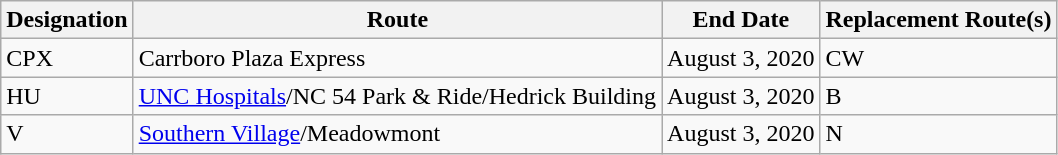<table class="wikitable">
<tr>
<th>Designation</th>
<th>Route</th>
<th>End Date</th>
<th>Replacement Route(s)</th>
</tr>
<tr>
<td>CPX</td>
<td>Carrboro Plaza Express</td>
<td>August 3, 2020</td>
<td>CW</td>
</tr>
<tr>
<td>HU</td>
<td><a href='#'>UNC Hospitals</a>/NC 54 Park & Ride/Hedrick Building</td>
<td>August 3, 2020</td>
<td>B</td>
</tr>
<tr>
<td>V</td>
<td><a href='#'>Southern Village</a>/Meadowmont</td>
<td>August 3, 2020</td>
<td>N</td>
</tr>
</table>
